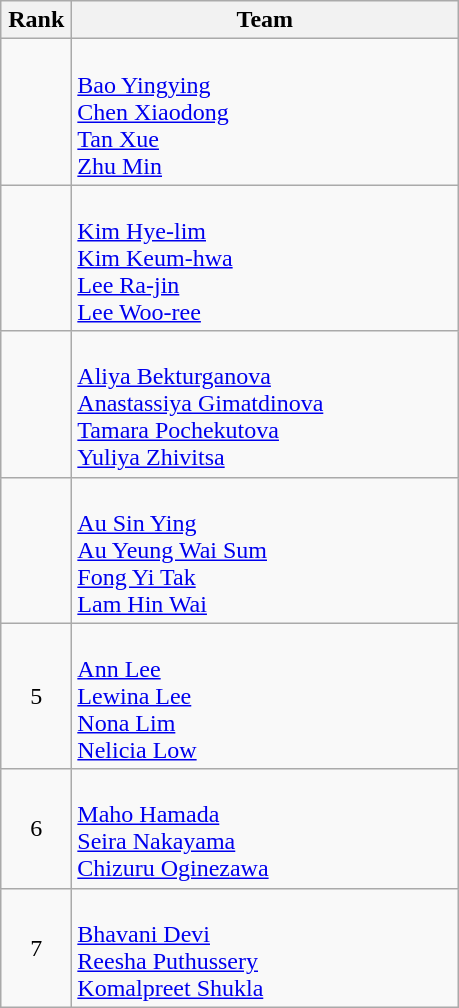<table class="wikitable" style="text-align: center;">
<tr>
<th width=40>Rank</th>
<th width=250>Team</th>
</tr>
<tr>
<td></td>
<td align=left><br><a href='#'>Bao Yingying</a><br><a href='#'>Chen Xiaodong</a><br><a href='#'>Tan Xue</a><br><a href='#'>Zhu Min</a></td>
</tr>
<tr>
<td></td>
<td align=left><br><a href='#'>Kim Hye-lim</a><br><a href='#'>Kim Keum-hwa</a><br><a href='#'>Lee Ra-jin</a><br><a href='#'>Lee Woo-ree</a></td>
</tr>
<tr>
<td></td>
<td align=left><br><a href='#'>Aliya Bekturganova</a><br><a href='#'>Anastassiya Gimatdinova</a><br><a href='#'>Tamara Pochekutova</a><br><a href='#'>Yuliya Zhivitsa</a></td>
</tr>
<tr>
<td></td>
<td align=left><br><a href='#'>Au Sin Ying</a><br><a href='#'>Au Yeung Wai Sum</a><br><a href='#'>Fong Yi Tak</a><br><a href='#'>Lam Hin Wai</a></td>
</tr>
<tr>
<td>5</td>
<td align=left><br><a href='#'>Ann Lee</a><br><a href='#'>Lewina Lee</a><br><a href='#'>Nona Lim</a><br><a href='#'>Nelicia Low</a></td>
</tr>
<tr>
<td>6</td>
<td align=left><br><a href='#'>Maho Hamada</a><br><a href='#'>Seira Nakayama</a><br><a href='#'>Chizuru Oginezawa</a></td>
</tr>
<tr>
<td>7</td>
<td align=left><br><a href='#'>Bhavani Devi</a><br><a href='#'>Reesha Puthussery</a><br><a href='#'>Komalpreet Shukla</a></td>
</tr>
</table>
